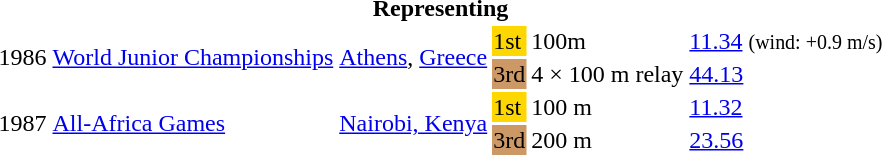<table>
<tr>
<th colspan="6">Representing </th>
</tr>
<tr>
<td rowspan=2>1986</td>
<td rowspan=2><a href='#'>World Junior Championships</a></td>
<td rowspan=2><a href='#'>Athens</a>, <a href='#'>Greece</a></td>
<td bgcolor=gold>1st</td>
<td>100m</td>
<td><a href='#'>11.34</a> <small>(wind: +0.9 m/s)</small></td>
</tr>
<tr>
<td bgcolor="cc9966">3rd</td>
<td>4 × 100 m relay</td>
<td><a href='#'>44.13</a></td>
</tr>
<tr>
<td rowspan=2>1987</td>
<td rowspan=2><a href='#'>All-Africa Games</a></td>
<td rowspan=2><a href='#'>Nairobi, Kenya</a></td>
<td bgcolor="gold">1st</td>
<td>100 m</td>
<td><a href='#'>11.32</a></td>
</tr>
<tr>
<td bgcolor="cc9966">3rd</td>
<td>200 m</td>
<td><a href='#'>23.56</a></td>
</tr>
</table>
